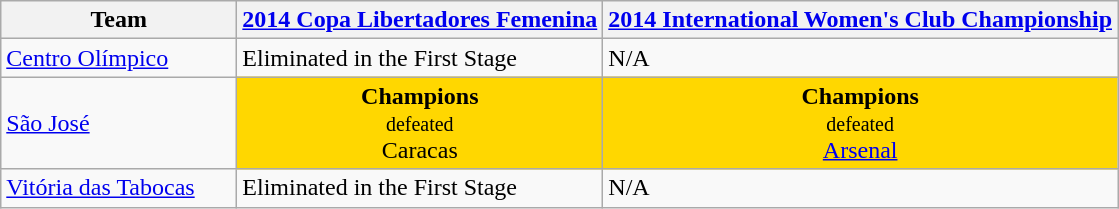<table class="wikitable">
<tr>
<th width=150>Team</th>
<th width=><a href='#'>2014 Copa Libertadores Femenina</a></th>
<th width=><a href='#'>2014 International Women's Club Championship</a></th>
</tr>
<tr>
<td><a href='#'>Centro Olímpico</a></td>
<td>Eliminated in the First Stage</td>
<td>N/A</td>
</tr>
<tr>
<td><a href='#'>São José</a></td>
<td align=center bgcolor=gold><strong>Champions</strong><br><small>defeated</small><br> Caracas</td>
<td align=center bgcolor=gold><strong>Champions</strong><br><small>defeated</small><br> <a href='#'>Arsenal</a></td>
</tr>
<tr>
<td><a href='#'>Vitória das Tabocas</a></td>
<td>Eliminated in the First Stage</td>
<td>N/A</td>
</tr>
</table>
